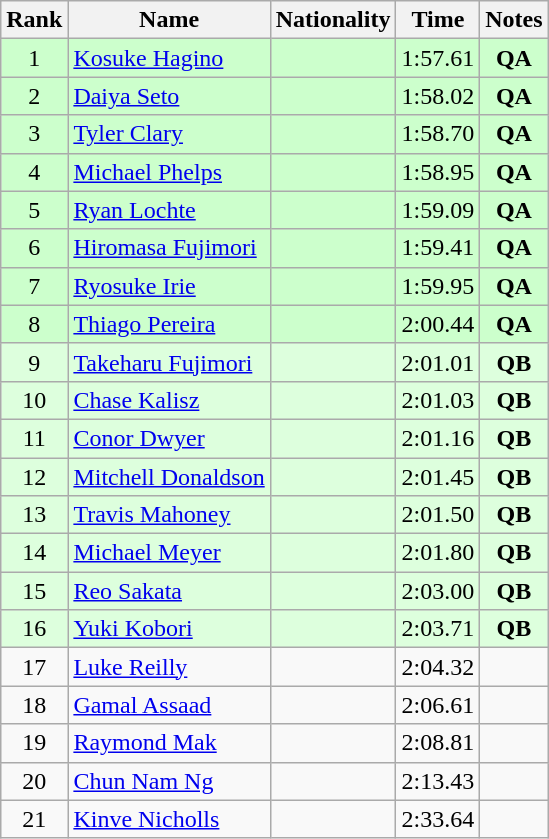<table class="wikitable sortable" style="text-align:center">
<tr>
<th>Rank</th>
<th>Name</th>
<th>Nationality</th>
<th>Time</th>
<th>Notes</th>
</tr>
<tr bgcolor=ccffcc>
<td>1</td>
<td align=left><a href='#'>Kosuke Hagino</a></td>
<td align=left></td>
<td>1:57.61</td>
<td><strong>QA</strong></td>
</tr>
<tr bgcolor=ccffcc>
<td>2</td>
<td align=left><a href='#'>Daiya Seto</a></td>
<td align=left></td>
<td>1:58.02</td>
<td><strong>QA</strong></td>
</tr>
<tr bgcolor=ccffcc>
<td>3</td>
<td align=left><a href='#'>Tyler Clary</a></td>
<td align=left></td>
<td>1:58.70</td>
<td><strong>QA</strong></td>
</tr>
<tr bgcolor=ccffcc>
<td>4</td>
<td align=left><a href='#'>Michael Phelps</a></td>
<td align=left></td>
<td>1:58.95</td>
<td><strong>QA</strong></td>
</tr>
<tr bgcolor=ccffcc>
<td>5</td>
<td align=left><a href='#'>Ryan Lochte</a></td>
<td align=left></td>
<td>1:59.09</td>
<td><strong>QA</strong></td>
</tr>
<tr bgcolor=ccffcc>
<td>6</td>
<td align=left><a href='#'>Hiromasa Fujimori</a></td>
<td align=left></td>
<td>1:59.41</td>
<td><strong>QA</strong></td>
</tr>
<tr bgcolor=ccffcc>
<td>7</td>
<td align=left><a href='#'>Ryosuke Irie</a></td>
<td align=left></td>
<td>1:59.95</td>
<td><strong>QA</strong></td>
</tr>
<tr bgcolor=ccffcc>
<td>8</td>
<td align=left><a href='#'>Thiago Pereira</a></td>
<td align=left></td>
<td>2:00.44</td>
<td><strong>QA</strong></td>
</tr>
<tr bgcolor=ddffdd>
<td>9</td>
<td align=left><a href='#'>Takeharu Fujimori</a></td>
<td align=left></td>
<td>2:01.01</td>
<td><strong>QB</strong></td>
</tr>
<tr bgcolor=ddffdd>
<td>10</td>
<td align=left><a href='#'>Chase Kalisz</a></td>
<td align=left></td>
<td>2:01.03</td>
<td><strong>QB</strong></td>
</tr>
<tr bgcolor=ddffdd>
<td>11</td>
<td align=left><a href='#'>Conor Dwyer</a></td>
<td align=left></td>
<td>2:01.16</td>
<td><strong>QB</strong></td>
</tr>
<tr bgcolor=ddffdd>
<td>12</td>
<td align=left><a href='#'>Mitchell Donaldson</a></td>
<td align=left></td>
<td>2:01.45</td>
<td><strong>QB</strong></td>
</tr>
<tr bgcolor=ddffdd>
<td>13</td>
<td align=left><a href='#'>Travis Mahoney</a></td>
<td align=left></td>
<td>2:01.50</td>
<td><strong>QB</strong></td>
</tr>
<tr bgcolor=ddffdd>
<td>14</td>
<td align=left><a href='#'>Michael Meyer</a></td>
<td align=left></td>
<td>2:01.80</td>
<td><strong>QB</strong></td>
</tr>
<tr bgcolor=ddffdd>
<td>15</td>
<td align=left><a href='#'>Reo Sakata</a></td>
<td align=left></td>
<td>2:03.00</td>
<td><strong>QB</strong></td>
</tr>
<tr bgcolor=ddffdd>
<td>16</td>
<td align=left><a href='#'>Yuki Kobori</a></td>
<td align=left></td>
<td>2:03.71</td>
<td><strong>QB</strong></td>
</tr>
<tr>
<td>17</td>
<td align=left><a href='#'>Luke Reilly</a></td>
<td align=left></td>
<td>2:04.32</td>
<td></td>
</tr>
<tr>
<td>18</td>
<td align=left><a href='#'>Gamal Assaad</a></td>
<td align=left></td>
<td>2:06.61</td>
<td></td>
</tr>
<tr>
<td>19</td>
<td align=left><a href='#'>Raymond Mak</a></td>
<td align=left></td>
<td>2:08.81</td>
<td></td>
</tr>
<tr>
<td>20</td>
<td align=left><a href='#'>Chun Nam Ng</a></td>
<td align=left></td>
<td>2:13.43</td>
<td></td>
</tr>
<tr>
<td>21</td>
<td align=left><a href='#'>Kinve Nicholls</a></td>
<td align=left></td>
<td>2:33.64</td>
<td></td>
</tr>
</table>
